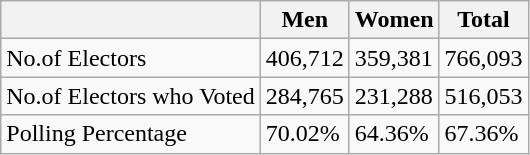<table class="wikitable">
<tr>
<th></th>
<th>Men</th>
<th>Women</th>
<th>Total</th>
</tr>
<tr>
<td>No.of Electors</td>
<td>406,712</td>
<td>359,381</td>
<td>766,093</td>
</tr>
<tr>
<td>No.of Electors who Voted</td>
<td>284,765</td>
<td>231,288</td>
<td>516,053</td>
</tr>
<tr>
<td>Polling Percentage</td>
<td>70.02%</td>
<td>64.36%</td>
<td>67.36%</td>
</tr>
</table>
